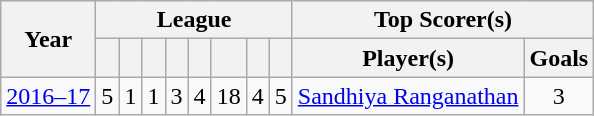<table class="wikitable sortable" style="text-align: center">
<tr>
<th scope="col" rowspan="2">Year</th>
<th colspan=8 class="unsortable">League</th>
<th scope="col" colspan=3 class="unsortable">Top Scorer(s)</th>
</tr>
<tr>
<th></th>
<th></th>
<th></th>
<th></th>
<th></th>
<th></th>
<th></th>
<th></th>
<th class="unsortable">Player(s)</th>
<th class="unsortable">Goals</th>
</tr>
<tr>
<td><a href='#'>2016–17</a></td>
<td>5</td>
<td>1</td>
<td>1</td>
<td>3</td>
<td>4</td>
<td>18</td>
<td>4</td>
<td>5</td>
<td align=left><a href='#'>Sandhiya Ranganathan</a></td>
<td>3</td>
</tr>
</table>
